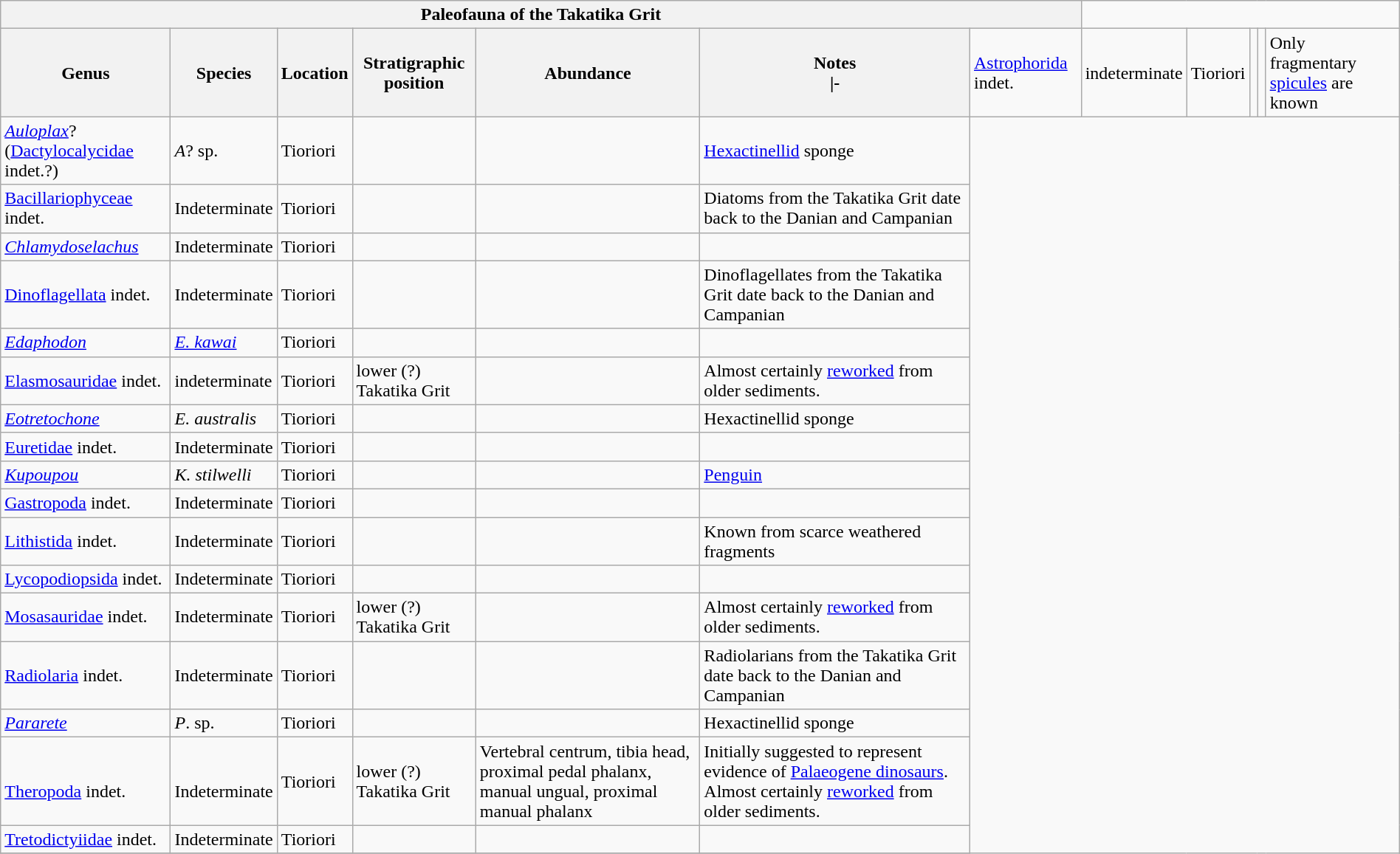<table class="wikitable" align="center" width="100%">
<tr>
<th colspan="7" align="center"><strong>Paleofauna of the Takatika Grit</strong></th>
</tr>
<tr>
<th>Genus</th>
<th>Species</th>
<th>Location</th>
<th>Stratigraphic position</th>
<th>Abundance</th>
<th>Notes<br>|-</th>
<td><a href='#'>Astrophorida</a> indet.</td>
<td>indeterminate</td>
<td>Tioriori</td>
<td></td>
<td></td>
<td>Only fragmentary <a href='#'>spicules</a> are known</td>
</tr>
<tr>
<td><em><a href='#'>Auloplax</a></em>? (<a href='#'>Dactylocalycidae</a> indet.?)</td>
<td><em>A</em>? sp.</td>
<td>Tioriori</td>
<td></td>
<td></td>
<td><a href='#'>Hexactinellid</a> sponge</td>
</tr>
<tr>
<td><a href='#'>Bacillariophyceae</a> indet.</td>
<td>Indeterminate</td>
<td>Tioriori</td>
<td></td>
<td></td>
<td>Diatoms from the Takatika Grit date back to the Danian and Campanian</td>
</tr>
<tr>
<td><em><a href='#'>Chlamydoselachus</a></em></td>
<td>Indeterminate</td>
<td>Tioriori</td>
<td></td>
<td></td>
<td></td>
</tr>
<tr>
<td><a href='#'>Dinoflagellata</a> indet.</td>
<td>Indeterminate</td>
<td>Tioriori</td>
<td></td>
<td></td>
<td>Dinoflagellates from the Takatika Grit date back to the Danian and Campanian</td>
</tr>
<tr>
<td><em><a href='#'>Edaphodon</a></em></td>
<td><em><a href='#'>E. kawai</a></em></td>
<td>Tioriori</td>
<td></td>
<td></td>
<td></td>
</tr>
<tr>
<td><a href='#'>Elasmosauridae</a> indet.</td>
<td>indeterminate</td>
<td>Tioriori</td>
<td>lower (?) Takatika Grit</td>
<td></td>
<td>Almost certainly <a href='#'>reworked</a> from older sediments.</td>
</tr>
<tr>
<td><em><a href='#'>Eotretochone</a></em></td>
<td><em>E. australis</em></td>
<td>Tioriori</td>
<td></td>
<td></td>
<td>Hexactinellid sponge</td>
</tr>
<tr>
<td><a href='#'>Euretidae</a> indet.</td>
<td>Indeterminate</td>
<td>Tioriori</td>
<td></td>
<td></td>
<td></td>
</tr>
<tr>
<td><em><a href='#'>Kupoupou</a></em></td>
<td><em>K. stilwelli</em></td>
<td>Tioriori</td>
<td></td>
<td></td>
<td><a href='#'>Penguin</a></td>
</tr>
<tr>
<td><a href='#'>Gastropoda</a> indet.</td>
<td>Indeterminate</td>
<td>Tioriori</td>
<td></td>
<td></td>
<td></td>
</tr>
<tr>
<td><a href='#'>Lithistida</a> indet.</td>
<td>Indeterminate</td>
<td>Tioriori</td>
<td></td>
<td></td>
<td>Known from scarce weathered fragments</td>
</tr>
<tr>
<td><a href='#'>Lycopodiopsida</a> indet.</td>
<td>Indeterminate</td>
<td>Tioriori</td>
<td></td>
<td></td>
<td></td>
</tr>
<tr>
<td><a href='#'>Mosasauridae</a> indet.</td>
<td>Indeterminate</td>
<td>Tioriori</td>
<td>lower (?) Takatika Grit</td>
<td></td>
<td>Almost certainly <a href='#'>reworked</a> from older sediments.</td>
</tr>
<tr>
<td><a href='#'>Radiolaria</a> indet.</td>
<td>Indeterminate</td>
<td>Tioriori</td>
<td></td>
<td></td>
<td>Radiolarians from the Takatika Grit date back to the Danian and Campanian</td>
</tr>
<tr>
<td><em><a href='#'>Pararete</a></em></td>
<td><em>P</em>. sp.</td>
<td>Tioriori</td>
<td></td>
<td></td>
<td>Hexactinellid sponge</td>
</tr>
<tr>
<td><br><a href='#'>Theropoda</a> indet.</td>
<td><br>Indeterminate</td>
<td>Tioriori</td>
<td>lower (?) Takatika Grit</td>
<td>Vertebral centrum, tibia head, proximal pedal phalanx, manual ungual, proximal manual phalanx</td>
<td>Initially suggested to represent evidence of <a href='#'>Palaeogene dinosaurs</a>. Almost certainly <a href='#'>reworked</a> from older sediments.</td>
</tr>
<tr>
<td><a href='#'>Tretodictyiidae</a> indet.</td>
<td>Indeterminate</td>
<td>Tioriori</td>
<td></td>
<td></td>
<td></td>
</tr>
<tr>
</tr>
</table>
